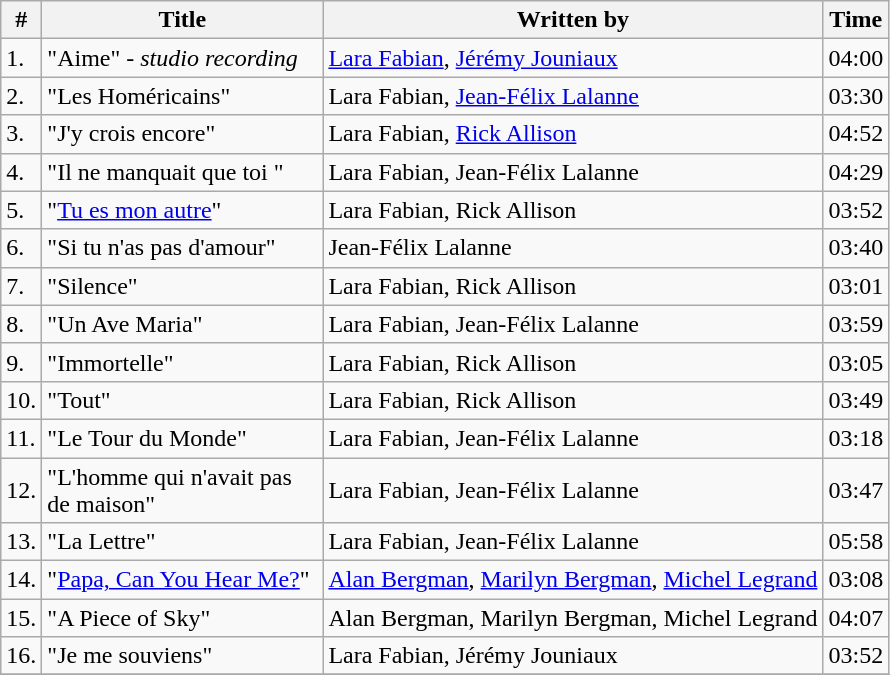<table class="wikitable">
<tr>
<th>#</th>
<th width="180">Title</th>
<th>Written by</th>
<th>Time</th>
</tr>
<tr>
<td>1.</td>
<td>"Aime" - <em>studio recording</em></td>
<td><a href='#'>Lara Fabian</a>, <a href='#'>Jérémy Jouniaux</a></td>
<td>04:00</td>
</tr>
<tr>
<td>2.</td>
<td>"Les Homéricains"</td>
<td>Lara Fabian, <a href='#'>Jean-Félix Lalanne</a></td>
<td>03:30</td>
</tr>
<tr>
<td>3.</td>
<td>"J'y crois encore"</td>
<td>Lara Fabian, <a href='#'>Rick Allison</a></td>
<td>04:52</td>
</tr>
<tr>
<td>4.</td>
<td>"Il ne manquait que toi "</td>
<td>Lara Fabian, Jean-Félix Lalanne</td>
<td>04:29</td>
</tr>
<tr>
<td>5.</td>
<td>"<a href='#'>Tu es mon autre</a>"</td>
<td>Lara Fabian, Rick Allison</td>
<td>03:52</td>
</tr>
<tr>
<td>6.</td>
<td>"Si tu n'as pas d'amour"</td>
<td>Jean-Félix Lalanne</td>
<td>03:40</td>
</tr>
<tr>
<td>7.</td>
<td>"Silence"</td>
<td>Lara Fabian, Rick Allison</td>
<td>03:01</td>
</tr>
<tr>
<td>8.</td>
<td>"Un Ave Maria"</td>
<td>Lara Fabian, Jean-Félix Lalanne</td>
<td>03:59</td>
</tr>
<tr>
<td>9.</td>
<td>"Immortelle"</td>
<td>Lara Fabian, Rick Allison</td>
<td>03:05</td>
</tr>
<tr>
<td>10.</td>
<td>"Tout"</td>
<td>Lara Fabian, Rick Allison</td>
<td>03:49</td>
</tr>
<tr>
<td>11.</td>
<td>"Le Tour du Monde"</td>
<td>Lara Fabian, Jean-Félix Lalanne</td>
<td>03:18</td>
</tr>
<tr>
<td>12.</td>
<td>"L'homme qui n'avait pas de maison"</td>
<td>Lara Fabian, Jean-Félix Lalanne</td>
<td>03:47</td>
</tr>
<tr>
<td>13.</td>
<td>"La Lettre"</td>
<td>Lara Fabian, Jean-Félix Lalanne</td>
<td>05:58</td>
</tr>
<tr>
<td>14.</td>
<td>"<a href='#'>Papa, Can You Hear Me?</a>"</td>
<td><a href='#'>Alan Bergman</a>, <a href='#'>Marilyn Bergman</a>, <a href='#'>Michel Legrand</a></td>
<td>03:08</td>
</tr>
<tr>
<td>15.</td>
<td>"A Piece of Sky"</td>
<td>Alan Bergman, Marilyn Bergman, Michel Legrand</td>
<td>04:07</td>
</tr>
<tr>
<td>16.</td>
<td>"Je me souviens"</td>
<td>Lara Fabian, Jérémy Jouniaux</td>
<td>03:52</td>
</tr>
<tr>
</tr>
</table>
